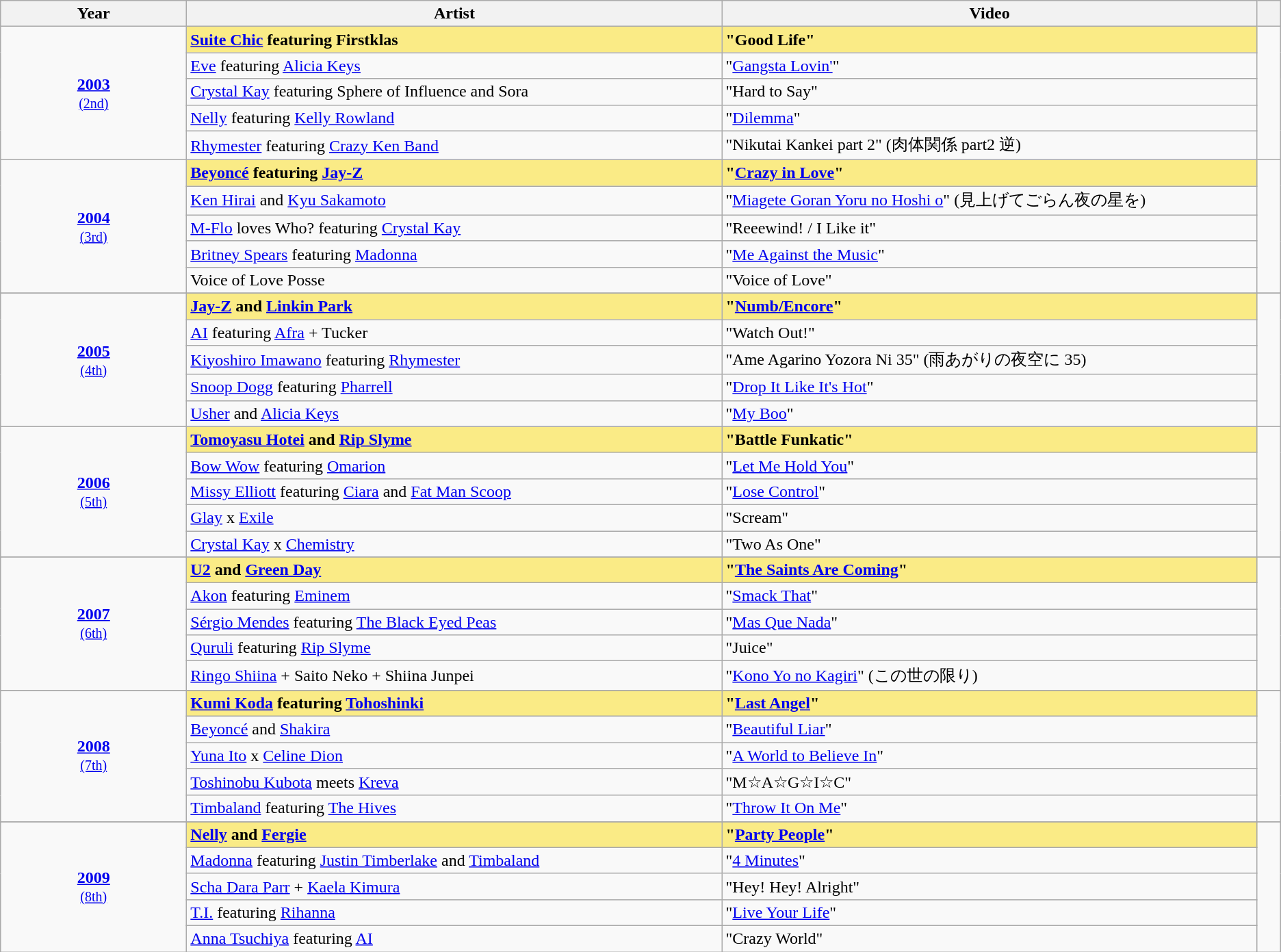<table class="sortable wikitable">
<tr>
<th width="8%">Year</th>
<th width="23%">Artist</th>
<th width="23%">Video</th>
<th width="1%"></th>
</tr>
<tr>
<td rowspan=5 style="text-align:center"><strong><a href='#'>2003</a></strong><br><small><a href='#'>(2nd)</a></small></td>
<td style="background:#FAEB86"><strong><a href='#'>Suite Chic</a> featuring Firstklas</strong></td>
<td style="background:#FAEB86"><strong>"Good Life"</strong></td>
<td rowspan=5 style="text-align:center"></td>
</tr>
<tr>
<td><a href='#'>Eve</a> featuring <a href='#'>Alicia Keys</a></td>
<td>"<a href='#'>Gangsta Lovin'</a>"</td>
</tr>
<tr>
<td><a href='#'>Crystal Kay</a> featuring Sphere of Influence and Sora</td>
<td>"Hard to Say"</td>
</tr>
<tr>
<td><a href='#'>Nelly</a> featuring <a href='#'>Kelly Rowland</a></td>
<td>"<a href='#'>Dilemma</a>"</td>
</tr>
<tr>
<td><a href='#'>Rhymester</a> featuring <a href='#'>Crazy Ken Band</a></td>
<td>"Nikutai Kankei part 2" (肉体関係 part2 逆)</td>
</tr>
<tr>
<td rowspan=5 style="text-align:center"><strong><a href='#'>2004</a></strong><br><small><a href='#'>(3rd)</a></small></td>
<td style="background:#FAEB86"><strong><a href='#'>Beyoncé</a> featuring <a href='#'>Jay-Z</a></strong></td>
<td style="background:#FAEB86"><strong>"<a href='#'>Crazy in Love</a>"</strong></td>
<td rowspan=5 style="text-align:center"></td>
</tr>
<tr>
<td><a href='#'>Ken Hirai</a> and <a href='#'>Kyu Sakamoto</a></td>
<td>"<a href='#'>Miagete Goran Yoru no Hoshi o</a>" (見上げてごらん夜の星を)</td>
</tr>
<tr>
<td><a href='#'>M-Flo</a> loves Who? featuring <a href='#'>Crystal Kay</a></td>
<td>"Reeewind! / I Like it"</td>
</tr>
<tr>
<td><a href='#'>Britney Spears</a> featuring <a href='#'>Madonna</a></td>
<td>"<a href='#'>Me Against the Music</a>"</td>
</tr>
<tr>
<td>Voice of Love Posse</td>
<td>"Voice of Love"</td>
</tr>
<tr>
</tr>
<tr>
<td rowspan=5 style="text-align:center"><strong><a href='#'>2005</a></strong><br><small><a href='#'>(4th)</a></small></td>
<td style="background:#FAEB86"><strong><a href='#'>Jay-Z</a> and <a href='#'>Linkin Park</a></strong></td>
<td style="background:#FAEB86"><strong>"<a href='#'>Numb/Encore</a>"</strong></td>
<td rowspan=5 style="text-align:center"></td>
</tr>
<tr>
<td><a href='#'>AI</a> featuring <a href='#'>Afra</a> + Tucker</td>
<td>"Watch Out!"</td>
</tr>
<tr>
<td><a href='#'>Kiyoshiro Imawano</a> featuring <a href='#'>Rhymester</a></td>
<td>"Ame Agarino Yozora Ni 35" (雨あがりの夜空に 35)</td>
</tr>
<tr>
<td><a href='#'>Snoop Dogg</a> featuring <a href='#'>Pharrell</a></td>
<td>"<a href='#'>Drop It Like It's Hot</a>"</td>
</tr>
<tr>
<td><a href='#'>Usher</a> and <a href='#'>Alicia Keys</a></td>
<td>"<a href='#'>My Boo</a>"</td>
</tr>
<tr>
<td rowspan=5 style="text-align:center"><strong><a href='#'>2006</a></strong><br><small><a href='#'>(5th)</a></small></td>
<td style="background:#FAEB86"><strong><a href='#'>Tomoyasu Hotei</a> and <a href='#'>Rip Slyme</a></strong></td>
<td style="background:#FAEB86"><strong>"Battle Funkatic"</strong></td>
<td rowspan=5 style="text-align:center"></td>
</tr>
<tr>
<td><a href='#'>Bow Wow</a> featuring <a href='#'>Omarion</a></td>
<td>"<a href='#'>Let Me Hold You</a>"</td>
</tr>
<tr>
<td><a href='#'>Missy Elliott</a> featuring <a href='#'>Ciara</a> and <a href='#'>Fat Man Scoop</a></td>
<td>"<a href='#'>Lose Control</a>"</td>
</tr>
<tr>
<td><a href='#'>Glay</a> x <a href='#'>Exile</a></td>
<td>"Scream"</td>
</tr>
<tr>
<td><a href='#'>Crystal Kay</a> x <a href='#'>Chemistry</a></td>
<td>"Two As One"</td>
</tr>
<tr>
</tr>
<tr>
<td rowspan=5 style="text-align:center"><strong><a href='#'>2007</a></strong><br><small><a href='#'>(6th)</a></small></td>
<td style="background:#FAEB86"><strong><a href='#'>U2</a> and <a href='#'>Green Day</a></strong></td>
<td style="background:#FAEB86"><strong>"<a href='#'>The Saints Are Coming</a>"</strong></td>
<td rowspan=5 style="text-align:center"></td>
</tr>
<tr>
<td><a href='#'>Akon</a> featuring <a href='#'>Eminem</a></td>
<td>"<a href='#'>Smack That</a>"</td>
</tr>
<tr>
<td><a href='#'>Sérgio Mendes</a> featuring <a href='#'>The Black Eyed Peas</a></td>
<td>"<a href='#'>Mas Que Nada</a>"</td>
</tr>
<tr>
<td><a href='#'>Quruli</a> featuring <a href='#'>Rip Slyme</a></td>
<td>"Juice"</td>
</tr>
<tr>
<td><a href='#'>Ringo Shiina</a> + Saito Neko + Shiina Junpei</td>
<td>"<a href='#'>Kono Yo no Kagiri</a>" (この世の限り)</td>
</tr>
<tr>
</tr>
<tr>
<td rowspan=5 style="text-align:center"><strong><a href='#'>2008</a></strong><br><small><a href='#'>(7th)</a></small></td>
<td style="background:#FAEB86"><strong><a href='#'>Kumi Koda</a> featuring <a href='#'>Tohoshinki</a></strong></td>
<td style="background:#FAEB86"><strong>"<a href='#'>Last Angel</a>"</strong></td>
<td rowspan=5 style="text-align:center"></td>
</tr>
<tr>
<td><a href='#'>Beyoncé</a> and <a href='#'>Shakira</a></td>
<td>"<a href='#'>Beautiful Liar</a>"</td>
</tr>
<tr>
<td><a href='#'>Yuna Ito</a> x <a href='#'>Celine Dion</a></td>
<td>"<a href='#'>A World to Believe In</a>"</td>
</tr>
<tr>
<td><a href='#'>Toshinobu Kubota</a> meets <a href='#'>Kreva</a></td>
<td>"M☆A☆G☆I☆C"</td>
</tr>
<tr>
<td><a href='#'>Timbaland</a> featuring <a href='#'>The Hives</a></td>
<td>"<a href='#'>Throw It On Me</a>"</td>
</tr>
<tr>
</tr>
<tr>
<td rowspan=5 style="text-align:center"><strong><a href='#'>2009</a></strong><br><small><a href='#'>(8th)</a></small></td>
<td style="background:#FAEB86"><strong><a href='#'>Nelly</a> and <a href='#'>Fergie</a></strong></td>
<td style="background:#FAEB86"><strong>"<a href='#'>Party People</a>"</strong></td>
<td rowspan=5 style="text-align:center"></td>
</tr>
<tr>
<td><a href='#'>Madonna</a> featuring <a href='#'>Justin Timberlake</a> and <a href='#'>Timbaland</a></td>
<td>"<a href='#'>4 Minutes</a>"</td>
</tr>
<tr>
<td><a href='#'>Scha Dara Parr</a> + <a href='#'>Kaela Kimura</a></td>
<td>"Hey! Hey! Alright"</td>
</tr>
<tr>
<td><a href='#'>T.I.</a> featuring <a href='#'>Rihanna</a></td>
<td>"<a href='#'>Live Your Life</a>"</td>
</tr>
<tr>
<td><a href='#'>Anna Tsuchiya</a> featuring <a href='#'>AI</a></td>
<td>"Crazy World"</td>
</tr>
</table>
